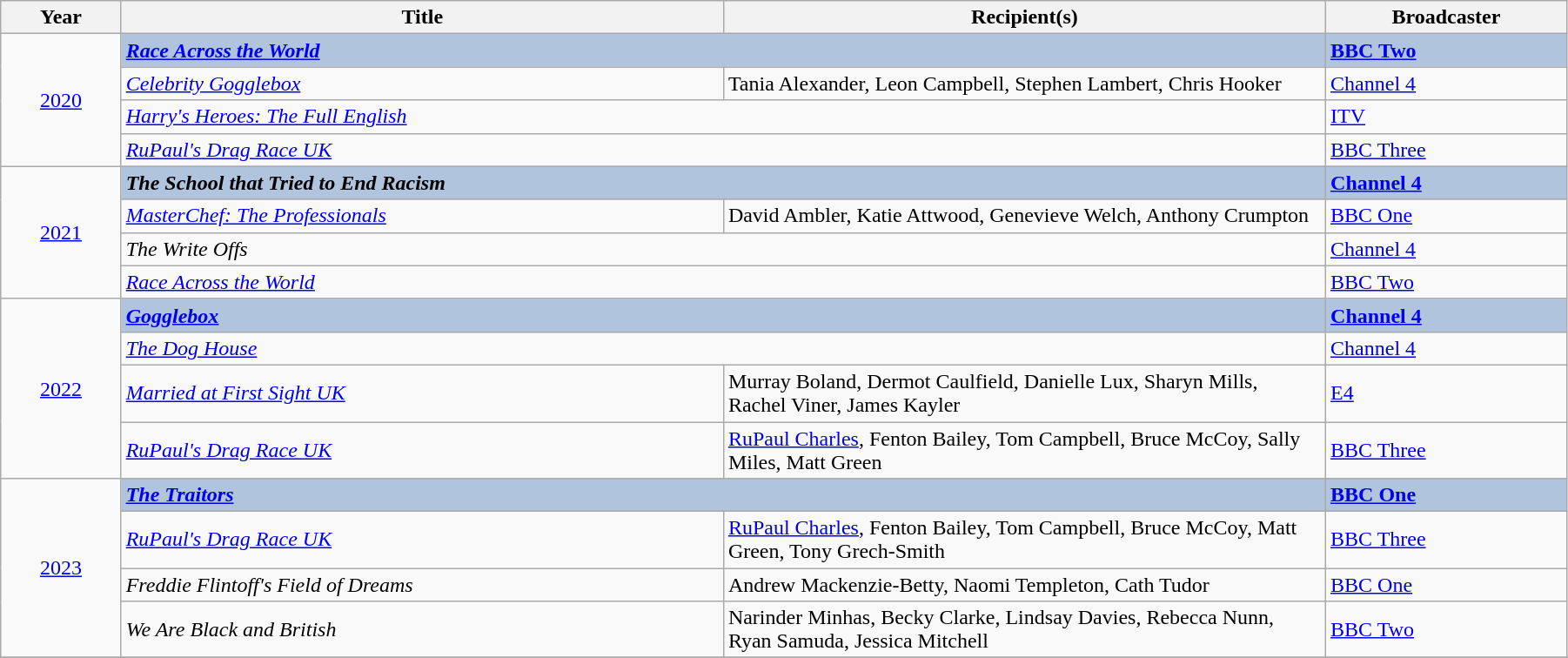<table class="wikitable" width="95%">
<tr>
<th width=5%>Year</th>
<th width=25%>Title</th>
<th width=25%><strong>Recipient(s)</strong></th>
<th width=10%><strong>Broadcaster</strong></th>
</tr>
<tr>
<td rowspan="4" style="text-align:center;"><a href='#'>2020</a><br></td>
<td colspan="2" style="background:#B0C4DE;"><strong><em><a href='#'>Race Across the World</a></em></strong></td>
<td style="background:#B0C4DE;"><strong><a href='#'>BBC Two</a></strong></td>
</tr>
<tr>
<td><em><a href='#'>Celebrity Gogglebox</a></em></td>
<td>Tania Alexander, Leon Campbell, Stephen Lambert, Chris Hooker</td>
<td><a href='#'>Channel 4</a></td>
</tr>
<tr>
<td colspan="2"><em><a href='#'>Harry's Heroes: The Full English</a></em></td>
<td><a href='#'>ITV</a></td>
</tr>
<tr>
<td colspan="2"><em><a href='#'>RuPaul's Drag Race UK</a></em></td>
<td><a href='#'>BBC Three</a></td>
</tr>
<tr>
<td rowspan="4" style="text-align:center;"><a href='#'>2021</a><br></td>
<td style="background:#B0C4DE;" colspan="2"><strong><em>The School that Tried to End Racism</em></strong></td>
<td style="background:#B0C4DE;"><strong><a href='#'>Channel 4</a></strong></td>
</tr>
<tr>
<td><em><a href='#'>MasterChef: The Professionals</a></em></td>
<td>David Ambler, Katie Attwood, Genevieve Welch, Anthony Crumpton</td>
<td><a href='#'>BBC One</a></td>
</tr>
<tr>
<td colspan="2"><em>The Write Offs</em></td>
<td><a href='#'>Channel 4</a></td>
</tr>
<tr>
<td colspan="2"><em><a href='#'>Race Across the World</a></em></td>
<td><a href='#'>BBC Two</a></td>
</tr>
<tr>
<td rowspan="4" style="text-align:center;"><a href='#'>2022</a><br></td>
<td style="background:#B0C4DE;" colspan="2"><strong><em><a href='#'>Gogglebox</a></em></strong></td>
<td style="background:#B0C4DE;"><strong><a href='#'>Channel 4</a></strong></td>
</tr>
<tr>
<td colspan="2"><em><a href='#'>The Dog House</a></em></td>
<td><a href='#'>Channel 4</a></td>
</tr>
<tr>
<td><em><a href='#'>Married at First Sight UK</a></em></td>
<td>Murray Boland, Dermot Caulfield, Danielle Lux, Sharyn Mills, Rachel Viner, James Kayler</td>
<td><a href='#'>E4</a></td>
</tr>
<tr>
<td><em><a href='#'>RuPaul's Drag Race UK</a></em></td>
<td><a href='#'>RuPaul Charles</a>, Fenton Bailey, Tom Campbell, Bruce McCoy, Sally Miles, Matt Green</td>
<td><a href='#'>BBC Three</a></td>
</tr>
<tr>
<td rowspan="4" style="text-align:center;"><a href='#'>2023</a><br></td>
<td style="background:#B0C4DE;" colspan="2"><strong><em><a href='#'>The Traitors</a></em></strong></td>
<td style="background:#B0C4DE;"><strong><a href='#'>BBC One</a></strong></td>
</tr>
<tr>
<td><em><a href='#'>RuPaul's Drag Race UK</a></em></td>
<td><a href='#'>RuPaul Charles</a>, Fenton Bailey, Tom Campbell, Bruce McCoy, Matt Green, Tony Grech-Smith</td>
<td><a href='#'>BBC Three</a></td>
</tr>
<tr>
<td><em>Freddie Flintoff's Field of Dreams</em></td>
<td>Andrew Mackenzie-Betty, Naomi Templeton, Cath Tudor</td>
<td><a href='#'>BBC One</a></td>
</tr>
<tr>
<td><em>We Are Black and British</em></td>
<td>Narinder Minhas, Becky Clarke, Lindsay Davies, Rebecca Nunn, Ryan Samuda, Jessica Mitchell</td>
<td><a href='#'>BBC Two</a></td>
</tr>
<tr>
</tr>
</table>
